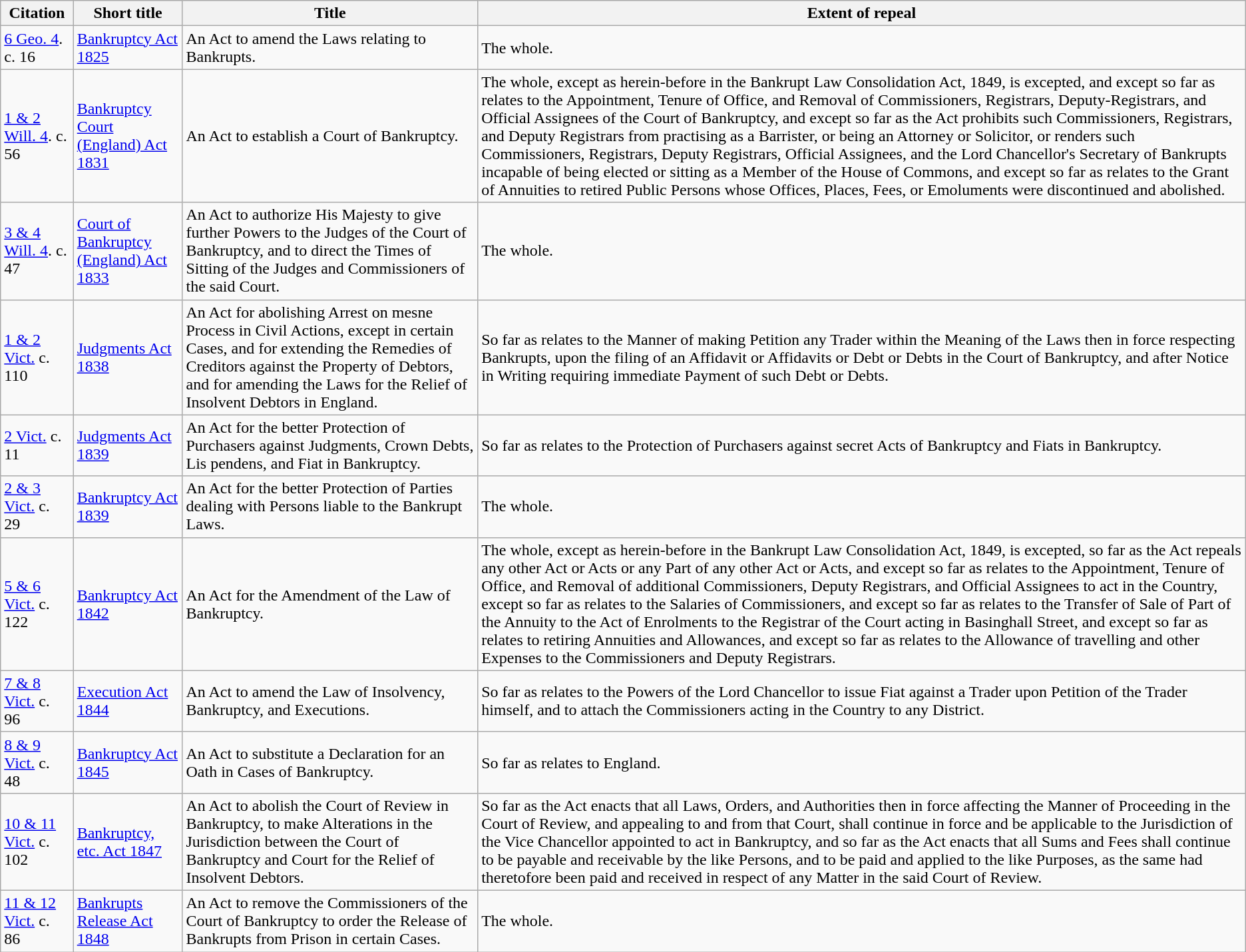<table class="wikitable">
<tr>
<th>Citation</th>
<th>Short title</th>
<th>Title</th>
<th>Extent of repeal</th>
</tr>
<tr>
<td><a href='#'>6 Geo. 4</a>. c. 16</td>
<td><a href='#'>Bankruptcy Act 1825</a></td>
<td>An Act to amend the Laws relating to Bankrupts.</td>
<td>The whole.</td>
</tr>
<tr>
<td><a href='#'>1 & 2 Will. 4</a>. c. 56</td>
<td><a href='#'>Bankruptcy Court (England) Act 1831</a></td>
<td>An Act to establish a Court of Bankruptcy.</td>
<td>The whole, except as herein-before in the Bankrupt Law Consolidation Act, 1849, is excepted, and except so far as relates to the Appointment, Tenure of Office, and Removal of Commissioners, Registrars, Deputy-Registrars, and Official Assignees of the Court of Bankruptcy, and except so far as the Act prohibits such Commissioners, Registrars, and Deputy Registrars from practising as a Barrister, or being an Attorney or Solicitor, or renders such Commissioners, Registrars, Deputy Registrars, Official Assignees, and the Lord Chancellor's Secretary of Bankrupts incapable of being elected or sitting as a Member of the House of Commons, and except so far as relates to the Grant of Annuities to retired Public Persons whose Offices, Places, Fees, or Emoluments were discontinued and abolished.</td>
</tr>
<tr>
<td><a href='#'>3 & 4 Will. 4</a>. c. 47</td>
<td><a href='#'>Court of Bankruptcy (England) Act 1833</a></td>
<td>An Act to authorize His Majesty to give further Powers to the Judges of the Court of Bankruptcy, and to direct the Times of Sitting of the Judges and Commissioners of the said Court.</td>
<td>The whole.</td>
</tr>
<tr>
<td><a href='#'>1 & 2 Vict.</a> c. 110</td>
<td><a href='#'>Judgments Act 1838</a></td>
<td>An Act for abolishing Arrest on mesne Process in Civil Actions, except in certain Cases, and for extending the Remedies of Creditors against the Property of Debtors, and for amending the Laws for the Relief of Insolvent Debtors in England.</td>
<td>So far as relates to the Manner of making Petition any Trader within the Meaning of the Laws then in force respecting Bankrupts, upon the filing of an Affidavit or Affidavits or Debt or Debts in the Court of Bankruptcy, and after Notice in Writing requiring immediate Payment of such Debt or Debts.</td>
</tr>
<tr>
<td><a href='#'>2 Vict.</a> c. 11</td>
<td><a href='#'>Judgments Act 1839</a></td>
<td>An Act for the better Protection of Purchasers against Judgments, Crown Debts, Lis pendens, and Fiat in Bankruptcy.</td>
<td>So far as relates to the Protection of Purchasers against secret Acts of Bankruptcy and Fiats in Bankruptcy.</td>
</tr>
<tr>
<td><a href='#'>2 & 3 Vict.</a> c. 29</td>
<td><a href='#'>Bankruptcy Act 1839</a></td>
<td>An Act for the better Protection of Parties dealing with Persons liable to the Bankrupt Laws.</td>
<td>The whole.</td>
</tr>
<tr>
<td><a href='#'>5 & 6 Vict.</a> c. 122</td>
<td><a href='#'>Bankruptcy Act 1842</a></td>
<td>An Act for the Amendment of the Law of Bankruptcy.</td>
<td>The whole, except as herein-before in the Bankrupt Law Consolidation Act, 1849, is excepted, so far as the Act repeals any other Act or Acts or any Part of any other Act or Acts, and except so far as relates to the Appointment, Tenure of Office, and Removal of additional Commissioners, Deputy Registrars, and Official Assignees to act in the Country, except so far as relates to the Salaries of Commissioners, and except so far as relates to the Transfer of Sale of Part of the Annuity to the Act of Enrolments to the Registrar of the Court acting in Basinghall Street, and except so far as relates to retiring Annuities and Allowances, and except so far as relates to the Allowance of travelling and other Expenses to the Commissioners and Deputy Registrars.</td>
</tr>
<tr>
<td><a href='#'>7 & 8 Vict.</a> c. 96</td>
<td><a href='#'>Execution Act 1844</a></td>
<td>An Act to amend the Law of Insolvency, Bankruptcy, and Executions.</td>
<td>So far as relates to the Powers of the Lord Chancellor to issue Fiat against a Trader upon Petition of the Trader himself, and to attach the Commissioners acting in the Country to any District.</td>
</tr>
<tr>
<td><a href='#'>8 & 9 Vict.</a> c. 48</td>
<td><a href='#'>Bankruptcy Act 1845</a></td>
<td>An Act to substitute a Declaration for an Oath in Cases of Bankruptcy.</td>
<td>So far as relates to England.</td>
</tr>
<tr>
<td><a href='#'>10 & 11 Vict.</a> c. 102</td>
<td><a href='#'>Bankruptcy, etc. Act 1847</a></td>
<td>An Act to abolish the Court of Review in Bankruptcy, to make Alterations in the Jurisdiction between the Court of Bankruptcy and Court for the Relief of Insolvent Debtors.</td>
<td>So far as the Act enacts that all Laws, Orders, and Authorities then in force affecting the Manner of Proceeding in the Court of Review, and appealing to and from that Court, shall continue in force and be applicable to the Jurisdiction of the Vice Chancellor appointed to act in Bankruptcy, and so far as the Act enacts that all Sums and Fees shall continue to be payable and receivable by the like Persons, and to be paid and applied to the like Purposes, as the same had theretofore been paid and received in respect of any Matter in the said Court of Review.</td>
</tr>
<tr>
<td><a href='#'>11 & 12 Vict.</a> c. 86</td>
<td><a href='#'>Bankrupts Release Act 1848</a></td>
<td>An Act to remove the Commissioners of the Court of Bankruptcy to order the Release of Bankrupts from Prison in certain Cases.</td>
<td>The whole.</td>
</tr>
</table>
